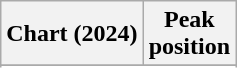<table class="wikitable sortable plainrowheaders" style="text-align:center">
<tr>
<th scope="col">Chart (2024)</th>
<th scope="col">Peak<br>position</th>
</tr>
<tr>
</tr>
<tr>
</tr>
</table>
